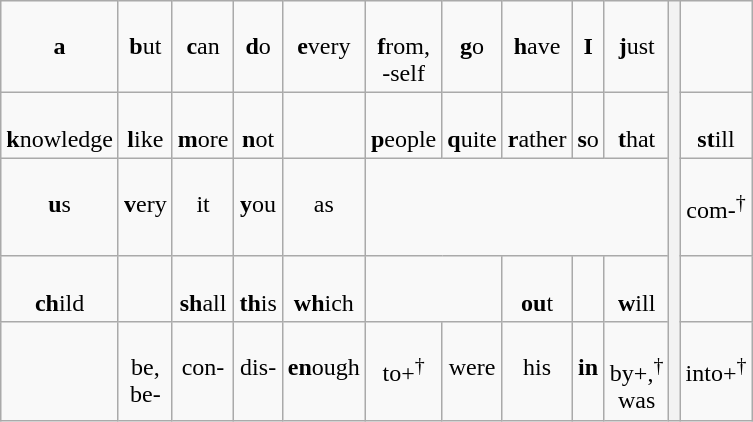<table class=wikitable>
<tr align=center valign=top>
<td> <br> <strong>a</strong></td>
<td> <br> <strong>b</strong>ut</td>
<td> <br> <strong>c</strong>an</td>
<td> <br> <strong>d</strong>o</td>
<td> <br> <strong>e</strong>very</td>
<td> <br> <strong>f</strong>rom,<br>-self</td>
<td> <br> <strong>g</strong>o</td>
<td> <br> <strong>h</strong>ave</td>
<td> <br> <strong>I</strong></td>
<td> <br> <strong>j</strong>ust</td>
<th rowspan=5></th>
<td></td>
</tr>
<tr align=center valign=top>
<td> <br> <strong>k</strong>nowledge</td>
<td> <br> <strong>l</strong>ike</td>
<td> <br> <strong>m</strong>ore</td>
<td> <br> <strong>n</strong>ot</td>
<td></td>
<td> <br> <strong>p</strong>eople</td>
<td> <br> <strong>q</strong>uite</td>
<td> <br> <strong>r</strong>ather</td>
<td> <br> <strong>s</strong>o</td>
<td> <br> <strong>t</strong>hat</td>
<td> <br> <strong>st</strong>ill</td>
</tr>
<tr align=center valign=top>
<td> <br> <strong>u</strong>s</td>
<td> <br> <strong>v</strong>ery</td>
<td> <br> it</td>
<td> <br> <strong>y</strong>ou</td>
<td> <br> as</td>
<td colspan=5></td>
<td> <br> com-<sup>†</sup><br> </td>
</tr>
<tr align=center valign=top>
<td> <br> <strong>ch</strong>ild</td>
<td></td>
<td> <br> <strong>sh</strong>all</td>
<td> <br> <strong>th</strong>is</td>
<td> <br> <strong>wh</strong>ich</td>
<td colspan=2> </td>
<td> <br> <strong>ou</strong>t</td>
<td></td>
<td> <br> <strong>w</strong>ill</td>
<td></td>
</tr>
<tr align=center valign=top>
<td></td>
<td> <br> be,<br>be-</td>
<td> <br> con-<br> </td>
<td> <br> dis-<br> </td>
<td> <br> <strong>en</strong>ough</td>
<td> <br> to+<sup>†</sup><br> </td>
<td> <br> were<br> </td>
<td> <br> his<br> </td>
<td> <br> <strong>in</strong></td>
<td> <br> by+,<sup>†</sup><br>was</td>
<td> <br> into+<sup>†</sup><br> </td>
</tr>
</table>
